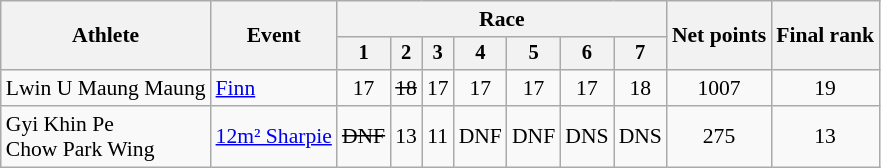<table class="wikitable" style="font-size:90%">
<tr>
<th rowspan="2">Athlete</th>
<th rowspan="2">Event</th>
<th colspan=7>Race</th>
<th rowspan=2>Net points</th>
<th rowspan=2>Final rank</th>
</tr>
<tr style="font-size:95%">
<th>1</th>
<th>2</th>
<th>3</th>
<th>4</th>
<th>5</th>
<th>6</th>
<th>7</th>
</tr>
<tr align=center>
<td align=left>Lwin U Maung Maung</td>
<td align=left><a href='#'>Finn</a></td>
<td>17</td>
<td><s>18</s></td>
<td>17</td>
<td>17</td>
<td>17</td>
<td>17</td>
<td>18</td>
<td>1007</td>
<td>19</td>
</tr>
<tr align=center>
<td align=left>Gyi Khin Pe<br>Chow Park Wing</td>
<td align=left><a href='#'>12m² Sharpie</a></td>
<td><s>DNF</s></td>
<td>13</td>
<td>11</td>
<td>DNF</td>
<td>DNF</td>
<td>DNS</td>
<td>DNS</td>
<td>275</td>
<td>13</td>
</tr>
</table>
